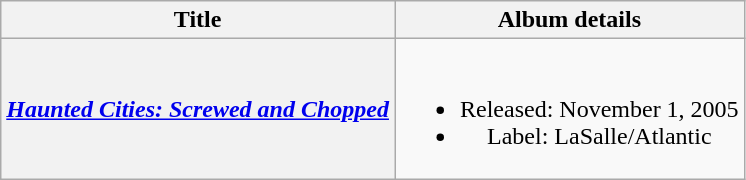<table class="wikitable plainrowheaders" style="text-align:center;">
<tr>
<th rowspan="1" scope="col">Title</th>
<th rowspan="1" scope="col">Album details</th>
</tr>
<tr>
<th scope="row"><em><a href='#'>Haunted Cities: Screwed and Chopped</a></em></th>
<td><br><ul><li>Released: November 1, 2005</li><li>Label: LaSalle/Atlantic</li></ul></td>
</tr>
</table>
